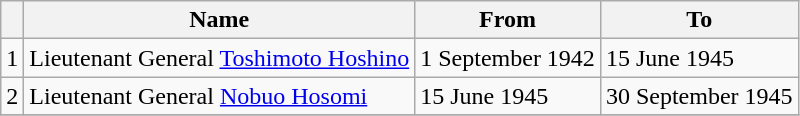<table class=wikitable>
<tr>
<th></th>
<th>Name</th>
<th>From</th>
<th>To</th>
</tr>
<tr>
<td>1</td>
<td>Lieutenant General <a href='#'>Toshimoto Hoshino</a></td>
<td>1 September 1942</td>
<td>15 June 1945</td>
</tr>
<tr>
<td>2</td>
<td>Lieutenant General <a href='#'>Nobuo Hosomi</a></td>
<td>15 June 1945</td>
<td>30 September 1945</td>
</tr>
<tr>
</tr>
</table>
